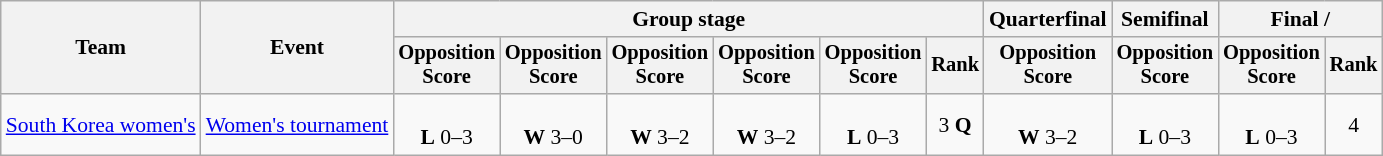<table class="wikitable" style="font-size:90%">
<tr>
<th rowspan=2>Team</th>
<th rowspan=2>Event</th>
<th colspan=6>Group stage</th>
<th>Quarterfinal</th>
<th>Semifinal</th>
<th colspan=2>Final / </th>
</tr>
<tr style="font-size:95%">
<th>Opposition<br>Score</th>
<th>Opposition<br>Score</th>
<th>Opposition<br>Score</th>
<th>Opposition<br>Score</th>
<th>Opposition<br>Score</th>
<th>Rank</th>
<th>Opposition<br>Score</th>
<th>Opposition<br>Score</th>
<th>Opposition<br>Score</th>
<th>Rank</th>
</tr>
<tr style="text-align:center">
<td style="text-align:left"><a href='#'>South Korea women's</a></td>
<td style="text-align:left"><a href='#'>Women's tournament</a></td>
<td> <br> <strong>L</strong> 0–3</td>
<td> <br> <strong>W</strong> 3–0</td>
<td> <br> <strong>W</strong> 3–2</td>
<td> <br> <strong>W</strong> 3–2</td>
<td> <br> <strong>L</strong> 0–3</td>
<td>3 <strong>Q</strong></td>
<td> <br> <strong>W</strong> 3–2</td>
<td> <br> <strong>L</strong> 0–3</td>
<td> <br> <strong>L</strong> 0–3</td>
<td>4</td>
</tr>
</table>
